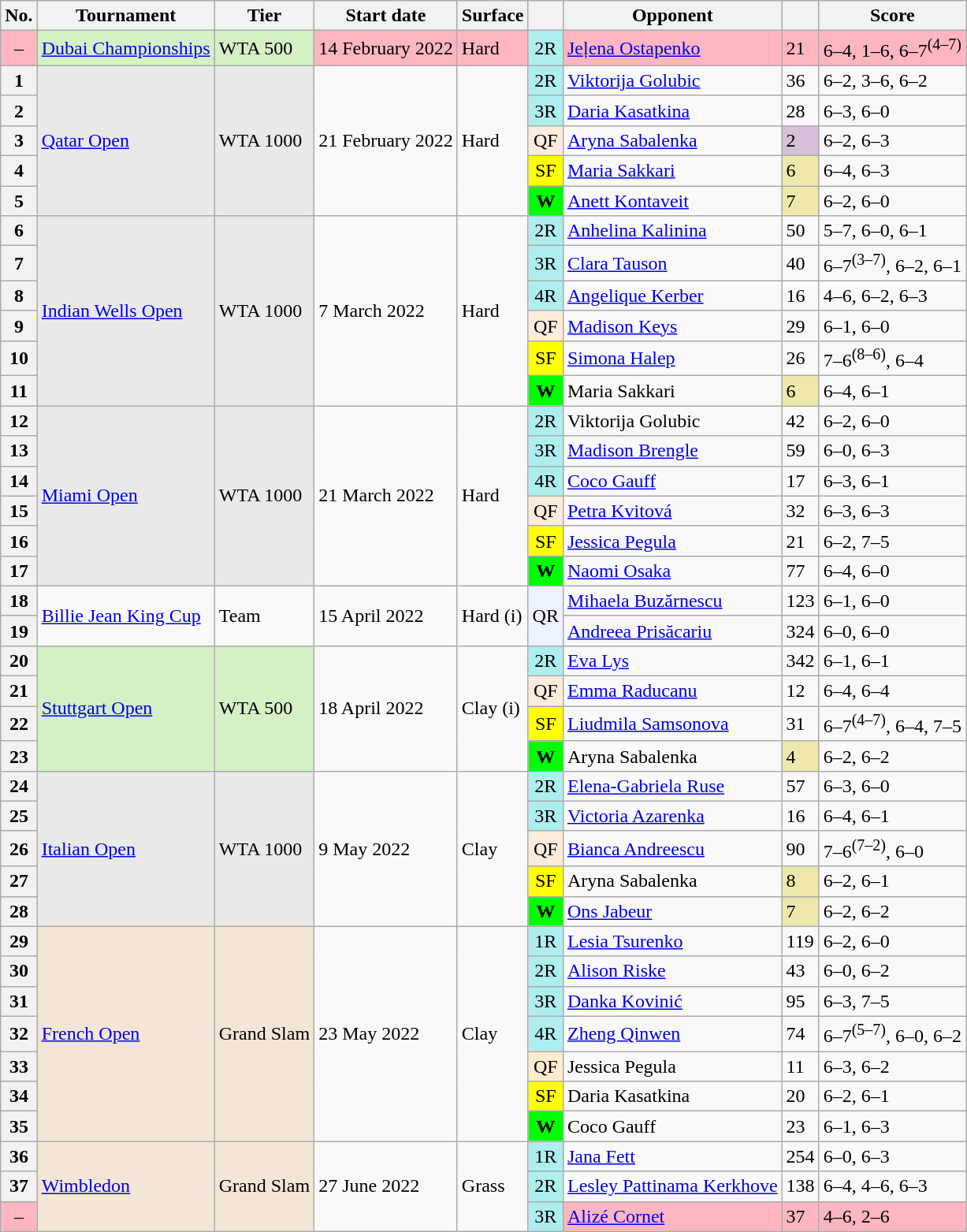<table class="wikitable mw-datatable sortable sticky-table-row1 sticky-table-col1 sort-under-center">
<tr>
<th scope="col">No.</th>
<th scope="col">Tournament</th>
<th scope="col">Tier</th>
<th scope="col" class="unsortable">Start date</th>
<th scope="col">Surface</th>
<th scope="col" class="unsortable"></th>
<th scope="col">Opponent</th>
<th scope="col"></th>
<th scope="col" class="unsortable">Score</th>
</tr>
<tr style="background:lightpink">
<td style="text-align:center">–</td>
<td style="background:#d4f1c5"><a href='#'>Dubai Championships</a></td>
<td style="background:#d4f1c5">WTA 500</td>
<td>14 February 2022</td>
<td>Hard</td>
<td style="text-align:center; background:#afeeee;">2R</td>
<td> <a href='#'>Jeļena Ostapenko</a></td>
<td>21</td>
<td>6–4, 1–6, 6–7<sup>(4–7)</sup></td>
</tr>
<tr>
<th scope="row">1</th>
<td style="background:#e9e9e9" rowspan=5><a href='#'>Qatar Open</a></td>
<td style="background:#e9e9e9" rowspan=5>WTA 1000</td>
<td rowspan=5>21 February 2022</td>
<td rowspan=5>Hard</td>
<td style="text-align:center; background:#afeeee;">2R</td>
<td> <a href='#'>Viktorija Golubic</a></td>
<td>36</td>
<td>6–2, 3–6, 6–2</td>
</tr>
<tr>
<th scope="row">2</th>
<td style="text-align:center; background:#afeeee;">3R</td>
<td> <a href='#'>Daria Kasatkina</a></td>
<td>28</td>
<td>6–3, 6–0</td>
</tr>
<tr>
<th scope="row">3</th>
<td style="text-align:center; background:#ffebdc;">QF</td>
<td> <a href='#'>Aryna Sabalenka</a> </td>
<td style="background:thistle">2</td>
<td>6–2, 6–3</td>
</tr>
<tr>
<th scope="row">4</th>
<td style="text-align:center; background:yellow;">SF</td>
<td> <a href='#'>Maria Sakkari</a> </td>
<td style="text-align:left; background:#EEE8AA">6</td>
<td>6–4, 6–3</td>
</tr>
<tr>
<th scope="row">5</th>
<td style="text-align:center; background:lime;"><strong>W</strong></td>
<td> <a href='#'>Anett Kontaveit</a> </td>
<td style="background:#EEE8AA">7</td>
<td>6–2, 6–0</td>
</tr>
<tr>
<th scope="row">6</th>
<td style="background:#e9e9e9" rowspan=6><a href='#'>Indian Wells Open</a></td>
<td style="background:#e9e9e9" rowspan=6>WTA 1000</td>
<td rowspan=6>7 March 2022</td>
<td rowspan=6>Hard</td>
<td style="text-align:center; background:#afeeee;">2R</td>
<td> <a href='#'>Anhelina Kalinina</a></td>
<td>50</td>
<td>5–7, 6–0, 6–1</td>
</tr>
<tr>
<th scope="row">7</th>
<td style="text-align:center; background:#afeeee;">3R</td>
<td> <a href='#'>Clara Tauson</a> </td>
<td>40</td>
<td>6–7<sup>(3–7)</sup>, 6–2, 6–1</td>
</tr>
<tr>
<th scope="row">8</th>
<td style="text-align:center; background:#afeeee;">4R</td>
<td> <a href='#'>Angelique Kerber</a> </td>
<td>16</td>
<td>4–6, 6–2, 6–3</td>
</tr>
<tr>
<th scope="row">9</th>
<td style="text-align:center; background:#ffebdc;">QF</td>
<td> <a href='#'>Madison Keys</a> </td>
<td>29</td>
<td>6–1, 6–0</td>
</tr>
<tr>
<th scope="row">10</th>
<td style="text-align:center; background:yellow;">SF</td>
<td> <a href='#'>Simona Halep</a> </td>
<td>26</td>
<td>7–6<sup>(8–6)</sup>, 6–4</td>
</tr>
<tr>
<th scope="row">11</th>
<td style="text-align:center; background:lime;"><strong>W</strong></td>
<td> Maria Sakkari </td>
<td style="background:#EEE8AA">6</td>
<td>6–4, 6–1</td>
</tr>
<tr>
<th scope="row">12</th>
<td style="background:#e9e9e9" rowspan=6><a href='#'>Miami Open</a></td>
<td style="background:#e9e9e9" rowspan=6>WTA 1000</td>
<td rowspan=6>21 March 2022</td>
<td rowspan=6>Hard</td>
<td style="text-align:center; background:#afeeee;">2R</td>
<td> Viktorija Golubic</td>
<td>42</td>
<td>6–2, 6–0</td>
</tr>
<tr>
<th scope="row">13</th>
<td style="text-align:center; background:#afeeee;">3R</td>
<td> <a href='#'>Madison Brengle</a></td>
<td>59</td>
<td>6–0, 6–3</td>
</tr>
<tr>
<th scope="row">14</th>
<td style="text-align:center; background:#afeeee;">4R</td>
<td> <a href='#'>Coco Gauff</a> </td>
<td>17</td>
<td>6–3, 6–1</td>
</tr>
<tr>
<th scope="row">15</th>
<td style="text-align:center; background:#ffebdc;">QF</td>
<td> <a href='#'>Petra Kvitová</a> </td>
<td>32</td>
<td>6–3, 6–3</td>
</tr>
<tr>
<th scope="row">16</th>
<td style="text-align:center; background:yellow;">SF</td>
<td> <a href='#'>Jessica Pegula</a> </td>
<td>21</td>
<td>6–2, 7–5</td>
</tr>
<tr>
<th scope="row">17</th>
<td style="text-align:center; background:lime;"><strong>W</strong></td>
<td> <a href='#'>Naomi Osaka</a></td>
<td>77</td>
<td>6–4, 6–0</td>
</tr>
<tr>
<th scope="row">18</th>
<td style="background:ecf2ff" rowspan=2><a href='#'>Billie Jean King Cup</a></td>
<td style="background:ecf2ff" rowspan=2>Team</td>
<td rowspan=2>15 April 2022</td>
<td rowspan=2>Hard (i)</td>
<td style="text-align:center; background:#ecf2ff;" rowspan=2>QR</td>
<td> <a href='#'>Mihaela Buzărnescu</a></td>
<td>123</td>
<td>6–1, 6–0</td>
</tr>
<tr>
<th scope="row">19</th>
<td> <a href='#'>Andreea Prisăcariu</a></td>
<td>324</td>
<td>6–0, 6–0</td>
</tr>
<tr>
<th scope="row">20</th>
<td rowspan="4" style="background:#D4F1C5;"><a href='#'>Stuttgart Open</a></td>
<td rowspan="4" style="background:#D4F1C5;">WTA 500</td>
<td rowspan="4">18 April 2022</td>
<td rowspan="4">Clay (i)</td>
<td style="text-align:center; background:#afeeee;">2R</td>
<td> <a href='#'>Eva Lys</a> </td>
<td>342</td>
<td>6–1, 6–1</td>
</tr>
<tr>
<th scope="row">21</th>
<td style="text-align:center; background:#ffebdc;">QF</td>
<td> <a href='#'>Emma Raducanu</a> </td>
<td>12</td>
<td>6–4, 6–4</td>
</tr>
<tr>
<th scope="row">22</th>
<td style="text-align:center; background:yellow">SF</td>
<td> <a href='#'>Liudmila Samsonova</a></td>
<td>31</td>
<td>6–7<sup>(4–7)</sup>, 6–4, 7–5</td>
</tr>
<tr>
<th scope="row">23</th>
<td style="text-align:center; background:lime;"><strong>W</strong></td>
<td> Aryna Sabalenka </td>
<td style="background:#EEE8AA">4</td>
<td>6–2, 6–2</td>
</tr>
<tr>
<th scope="row">24</th>
<td rowspan="5" style="background:#e9e9e9;"><a href='#'>Italian Open</a></td>
<td rowspan="5" style="background:#e9e9e9;">WTA 1000</td>
<td rowspan="5">9 May 2022</td>
<td rowspan="5">Clay</td>
<td style="text-align:center; background:#afeeee;">2R</td>
<td> <a href='#'>Elena-Gabriela Ruse</a> </td>
<td>57</td>
<td>6–3, 6–0</td>
</tr>
<tr>
<th scope="row">25</th>
<td style="text-align:center; background:#afeeee;">3R</td>
<td> <a href='#'>Victoria Azarenka</a> </td>
<td>16</td>
<td>6–4, 6–1</td>
</tr>
<tr>
<th scope="row">26</th>
<td style="text-align:center; background:#ffebdc;">QF</td>
<td> <a href='#'>Bianca Andreescu</a> </td>
<td>90</td>
<td>7–6<sup>(7–2)</sup>, 6–0</td>
</tr>
<tr>
<th scope="row">27</th>
<td style="text-align:center; background:yellow;">SF</td>
<td> Aryna Sabalenka </td>
<td style="background:#EEE8AA">8</td>
<td>6–2, 6–1</td>
</tr>
<tr>
<th scope="row">28</th>
<td style="text-align:center; background:lime;"><strong>W</strong></td>
<td> <a href='#'>Ons Jabeur</a> </td>
<td style="background:#EEE8AA">7</td>
<td>6–2, 6–2</td>
</tr>
<tr>
<th scope="row">29</th>
<td rowspan="7" style="background:#f3e6d7;"><a href='#'>French Open</a></td>
<td rowspan="7" style="background:#f3e6d7;">Grand Slam</td>
<td rowspan="7">23 May 2022</td>
<td rowspan="7">Clay</td>
<td style="text-align:center; background:#afeeee;">1R</td>
<td> <a href='#'>Lesia Tsurenko</a> </td>
<td>119</td>
<td>6–2, 6–0</td>
</tr>
<tr>
<th scope="row">30</th>
<td style="text-align:center; background:#afeeee;">2R</td>
<td> <a href='#'>Alison Riske</a></td>
<td>43</td>
<td>6–0, 6–2</td>
</tr>
<tr>
<th scope="row">31</th>
<td style="text-align:center; background:#afeeee;">3R</td>
<td> <a href='#'>Danka Kovinić</a></td>
<td>95</td>
<td>6–3, 7–5</td>
</tr>
<tr>
<th scope="row">32</th>
<td style="text-align:center; background:#afeeee;">4R</td>
<td> <a href='#'>Zheng Qinwen</a></td>
<td>74</td>
<td>6–7<sup>(5–7)</sup>, 6–0, 6–2</td>
</tr>
<tr>
<th scope="row">33</th>
<td style="text-align:center; background:#ffebcd;">QF</td>
<td> Jessica Pegula </td>
<td>11</td>
<td>6–3, 6–2</td>
</tr>
<tr>
<th scope="row">34</th>
<td style="text-align:center; background:yellow";">SF</td>
<td> Daria Kasatkina </td>
<td>20</td>
<td>6–2, 6–1</td>
</tr>
<tr>
<th scope="row">35</th>
<td style="text-align:center; background:lime"><strong>W</strong></td>
<td> Coco Gauff </td>
<td>23</td>
<td>6–1, 6–3</td>
</tr>
<tr>
<th scope="row">36</th>
<td style="background:#f3e6d7;" rowspan="3"><a href='#'>Wimbledon</a></td>
<td style="background:#f3e6d7;" rowspan="3">Grand Slam</td>
<td rowspan="3">27 June 2022</td>
<td rowspan="3">Grass</td>
<td style="background:#afeeee; text-align:center">1R</td>
<td> <a href='#'>Jana Fett</a> </td>
<td>254</td>
<td>6–0, 6–3</td>
</tr>
<tr>
<th scope="row">37</th>
<td style="background:#afeeee; text-align:center">2R</td>
<td> <a href='#'>Lesley Pattinama Kerkhove</a> </td>
<td>138</td>
<td>6–4, 4–6, 6–3</td>
</tr>
<tr style="background:lightpink">
<td style="text-align:center">–</td>
<td style="background:#afeeee; text-align:center">3R</td>
<td> <a href='#'>Alizé Cornet</a></td>
<td>37</td>
<td>4–6, 2–6</td>
</tr>
</table>
